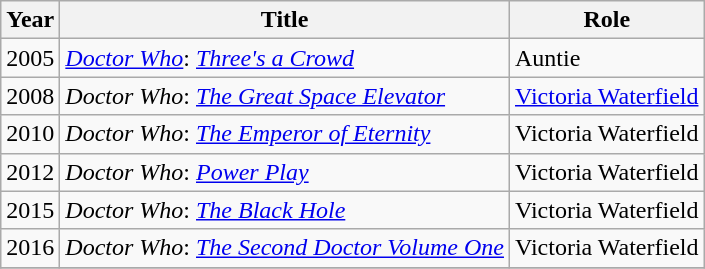<table class="wikitable sortable">
<tr>
<th>Year</th>
<th>Title</th>
<th>Role</th>
</tr>
<tr>
<td>2005</td>
<td><em><a href='#'>Doctor Who</a></em>: <em><a href='#'>Three's a Crowd</a></em></td>
<td>Auntie</td>
</tr>
<tr>
<td>2008</td>
<td><em>Doctor Who</em>: <em><a href='#'>The Great Space Elevator</a></em></td>
<td><a href='#'>Victoria Waterfield</a></td>
</tr>
<tr>
<td>2010</td>
<td><em>Doctor Who</em>: <em><a href='#'>The Emperor of Eternity</a></em></td>
<td>Victoria Waterfield</td>
</tr>
<tr>
<td>2012</td>
<td><em>Doctor Who</em>: <em><a href='#'>Power Play</a></em></td>
<td>Victoria Waterfield</td>
</tr>
<tr>
<td>2015</td>
<td><em>Doctor Who</em>: <em><a href='#'>The Black Hole</a></em></td>
<td>Victoria Waterfield</td>
</tr>
<tr>
<td>2016</td>
<td><em>Doctor Who</em>: <em><a href='#'>The Second Doctor Volume One</a></em></td>
<td>Victoria Waterfield</td>
</tr>
<tr>
</tr>
</table>
